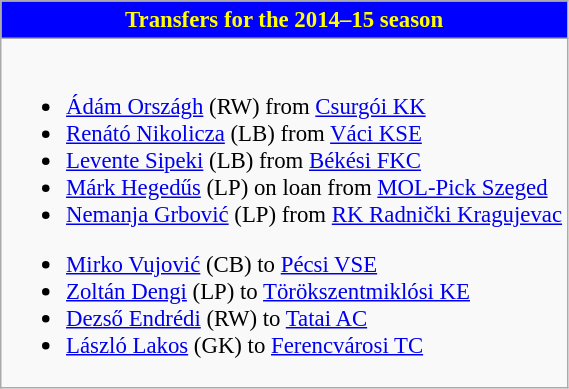<table class="wikitable collapsible collapsed" style="font-size:95%">
<tr>
<th style="color:yellow; background:blue"> <strong>Transfers for the 2014–15 season</strong></th>
</tr>
<tr>
<td><br>
<ul><li> <a href='#'>Ádám Országh</a> (RW) from  <a href='#'>Csurgói KK</a></li><li> <a href='#'>Renátó Nikolicza</a> (LB) from  <a href='#'>Váci KSE</a></li><li> <a href='#'>Levente Sipeki</a> (LB) from  <a href='#'>Békési FKC</a></li><li> <a href='#'>Márk Hegedűs</a> (LP) on loan from  <a href='#'>MOL-Pick Szeged</a></li><li> <a href='#'>Nemanja Grbović</a> (LP) from  <a href='#'>RK Radnički Kragujevac</a></li></ul><ul><li> <a href='#'>Mirko Vujović</a> (CB) to  <a href='#'>Pécsi VSE</a></li><li> <a href='#'>Zoltán Dengi</a> (LP) to  <a href='#'>Törökszentmiklósi KE</a></li><li> <a href='#'>Dezső Endrédi</a> (RW) to  <a href='#'>Tatai AC</a></li><li> <a href='#'>László Lakos</a> (GK) to  <a href='#'>Ferencvárosi TC</a></li></ul></td>
</tr>
</table>
